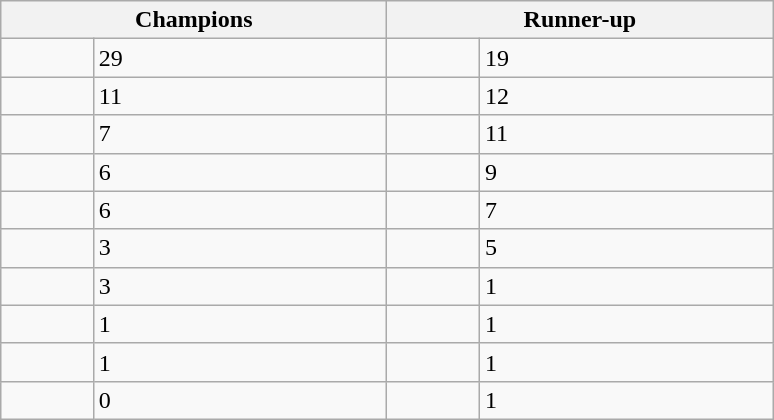<table class="sortable wikitable">
<tr>
<th colspan=2 width="250">Champions</th>
<th colspan=2 width="250">Runner-up</th>
</tr>
<tr>
<td></td>
<td>29</td>
<td></td>
<td>19</td>
</tr>
<tr>
<td></td>
<td>11</td>
<td></td>
<td>12</td>
</tr>
<tr>
<td></td>
<td>7</td>
<td></td>
<td>11</td>
</tr>
<tr>
<td></td>
<td>6</td>
<td></td>
<td>9</td>
</tr>
<tr>
<td></td>
<td>6</td>
<td></td>
<td>7</td>
</tr>
<tr>
<td></td>
<td>3</td>
<td></td>
<td>5</td>
</tr>
<tr>
<td></td>
<td>3</td>
<td></td>
<td>1</td>
</tr>
<tr>
<td></td>
<td>1</td>
<td></td>
<td>1</td>
</tr>
<tr>
<td></td>
<td>1</td>
<td></td>
<td>1</td>
</tr>
<tr>
<td></td>
<td>0</td>
<td></td>
<td>1</td>
</tr>
</table>
